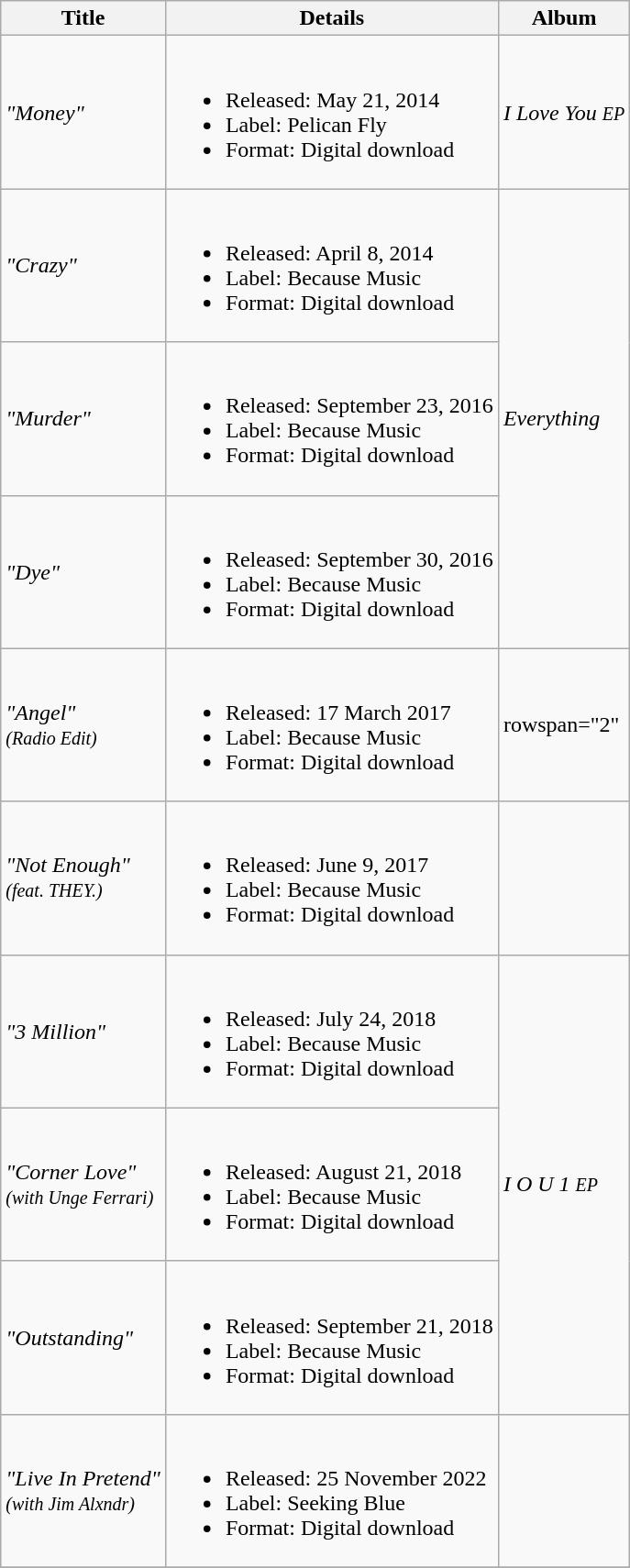<table class="wikitable">
<tr>
<th>Title</th>
<th>Details</th>
<th>Album</th>
</tr>
<tr>
<td><em>"Money"</em></td>
<td><br><ul><li>Released: May 21, 2014</li><li>Label: Pelican Fly</li><li>Format: Digital download</li></ul></td>
<td><em>I Love You <small>EP</small></em></td>
</tr>
<tr>
<td><em>"Crazy"</em></td>
<td><br><ul><li>Released: April 8, 2014</li><li>Label: Because Music</li><li>Format: Digital download</li></ul></td>
<td rowspan="3"><em>Everything</em></td>
</tr>
<tr>
<td><em>"Murder"</em></td>
<td><br><ul><li>Released: September 23, 2016</li><li>Label: Because Music</li><li>Format: Digital download</li></ul></td>
</tr>
<tr>
<td><em>"Dye"</em></td>
<td><br><ul><li>Released: September 30, 2016</li><li>Label: Because Music</li><li>Format: Digital download</li></ul></td>
</tr>
<tr>
<td><em>"Angel"</em><br><em><small>(Radio Edit)</small></em></td>
<td><br><ul><li>Released: 17 March 2017</li><li>Label: Because Music</li><li>Format: Digital download</li></ul></td>
<td>rowspan="2" </td>
</tr>
<tr>
<td><em>"Not Enough"</em><br><em><small>(feat. THEY.)</small></em></td>
<td><br><ul><li>Released: June 9, 2017</li><li>Label: Because Music</li><li>Format: Digital download</li></ul></td>
</tr>
<tr>
<td><em>"3 Million"</em></td>
<td><br><ul><li>Released: July 24, 2018</li><li>Label: Because Music</li><li>Format: Digital download</li></ul></td>
<td rowspan="3"><em>I O U 1 <small>EP</small></em></td>
</tr>
<tr>
<td><em>"Corner Love"</em><br><em><small>(with Unge Ferrari)</small></em></td>
<td><br><ul><li>Released: August 21, 2018</li><li>Label: Because Music</li><li>Format: Digital download</li></ul></td>
</tr>
<tr>
<td><em>"Outstanding"</em></td>
<td><br><ul><li>Released: September 21, 2018</li><li>Label: Because Music</li><li>Format: Digital download</li></ul></td>
</tr>
<tr>
<td><em>"Live In Pretend"</em><br><em><small>(with Jim Alxndr)</small></em></td>
<td><br><ul><li>Released: 25 November 2022</li><li>Label: Seeking Blue</li><li>Format: Digital download</li></ul></td>
<td></td>
</tr>
<tr>
</tr>
</table>
